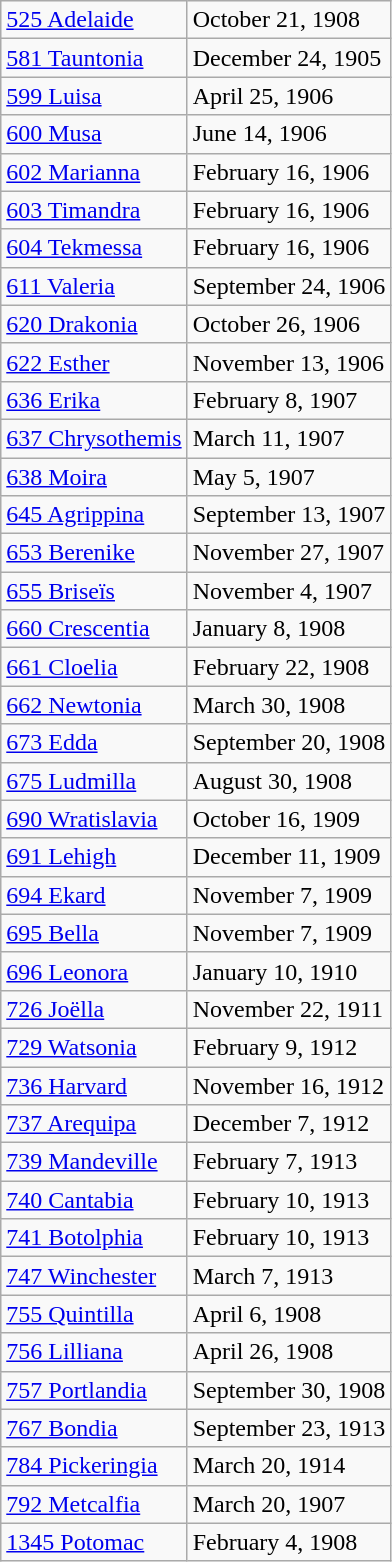<table class="wikitable"|>
<tr>
<td><a href='#'>525 Adelaide</a></td>
<td>October 21, 1908</td>
</tr>
<tr>
<td><a href='#'>581 Tauntonia</a></td>
<td>December 24, 1905</td>
</tr>
<tr>
<td><a href='#'>599 Luisa</a></td>
<td>April 25, 1906</td>
</tr>
<tr>
<td><a href='#'>600 Musa</a></td>
<td>June 14, 1906</td>
</tr>
<tr>
<td><a href='#'>602 Marianna</a></td>
<td>February 16, 1906</td>
</tr>
<tr>
<td><a href='#'>603 Timandra</a></td>
<td>February 16, 1906</td>
</tr>
<tr>
<td><a href='#'>604 Tekmessa</a></td>
<td>February 16, 1906</td>
</tr>
<tr>
<td><a href='#'>611 Valeria</a></td>
<td>September 24, 1906</td>
</tr>
<tr>
<td><a href='#'>620 Drakonia</a></td>
<td>October 26, 1906</td>
</tr>
<tr>
<td><a href='#'>622 Esther</a></td>
<td>November 13, 1906</td>
</tr>
<tr>
<td><a href='#'>636 Erika</a></td>
<td>February 8, 1907</td>
</tr>
<tr>
<td><a href='#'>637 Chrysothemis</a></td>
<td>March 11, 1907</td>
</tr>
<tr>
<td><a href='#'>638 Moira</a></td>
<td>May 5, 1907</td>
</tr>
<tr>
<td><a href='#'>645 Agrippina</a></td>
<td>September 13, 1907</td>
</tr>
<tr>
<td><a href='#'>653 Berenike</a></td>
<td>November 27, 1907</td>
</tr>
<tr>
<td><a href='#'>655 Briseïs</a></td>
<td>November 4, 1907</td>
</tr>
<tr>
<td><a href='#'>660 Crescentia</a></td>
<td>January 8, 1908</td>
</tr>
<tr>
<td><a href='#'>661 Cloelia</a></td>
<td>February 22, 1908</td>
</tr>
<tr>
<td><a href='#'>662 Newtonia</a></td>
<td>March 30, 1908</td>
</tr>
<tr>
<td><a href='#'>673 Edda</a></td>
<td>September 20, 1908</td>
</tr>
<tr>
<td><a href='#'>675 Ludmilla</a></td>
<td>August 30, 1908</td>
</tr>
<tr>
<td><a href='#'>690 Wratislavia</a></td>
<td>October 16, 1909</td>
</tr>
<tr>
<td><a href='#'>691 Lehigh</a></td>
<td>December 11, 1909</td>
</tr>
<tr>
<td><a href='#'>694 Ekard</a></td>
<td>November 7, 1909</td>
</tr>
<tr>
<td><a href='#'>695 Bella</a></td>
<td>November 7, 1909</td>
</tr>
<tr>
<td><a href='#'>696 Leonora</a></td>
<td>January 10, 1910</td>
</tr>
<tr>
<td><a href='#'>726 Joëlla</a></td>
<td>November 22, 1911</td>
</tr>
<tr>
<td><a href='#'>729 Watsonia</a></td>
<td>February 9, 1912</td>
</tr>
<tr>
<td><a href='#'>736 Harvard</a></td>
<td>November 16, 1912</td>
</tr>
<tr>
<td><a href='#'>737 Arequipa</a></td>
<td>December 7, 1912</td>
</tr>
<tr>
<td><a href='#'>739 Mandeville</a></td>
<td>February 7, 1913</td>
</tr>
<tr>
<td><a href='#'>740 Cantabia</a></td>
<td>February 10, 1913</td>
</tr>
<tr>
<td><a href='#'>741 Botolphia</a></td>
<td>February 10, 1913</td>
</tr>
<tr>
<td><a href='#'>747 Winchester</a></td>
<td>March 7, 1913</td>
</tr>
<tr>
<td><a href='#'>755 Quintilla</a></td>
<td>April 6, 1908</td>
</tr>
<tr>
<td><a href='#'>756 Lilliana</a></td>
<td>April 26, 1908</td>
</tr>
<tr>
<td><a href='#'>757 Portlandia</a></td>
<td>September 30, 1908</td>
</tr>
<tr>
<td><a href='#'>767 Bondia</a></td>
<td>September 23, 1913</td>
</tr>
<tr>
<td><a href='#'>784 Pickeringia</a></td>
<td>March 20, 1914</td>
</tr>
<tr>
<td><a href='#'>792 Metcalfia</a></td>
<td>March 20, 1907</td>
</tr>
<tr>
<td><a href='#'>1345 Potomac</a></td>
<td>February 4, 1908</td>
</tr>
</table>
